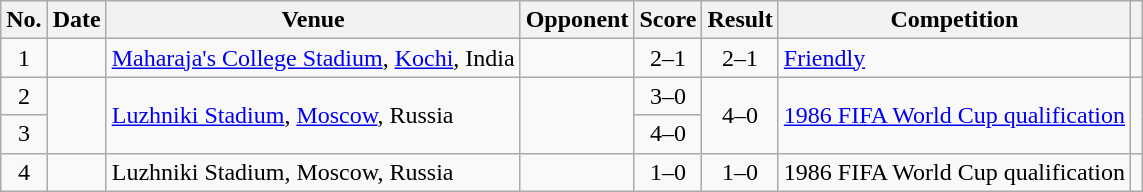<table class="wikitable sortable">
<tr>
<th scope="col">No.</th>
<th scope="col">Date</th>
<th scope="col">Venue</th>
<th scope="col">Opponent</th>
<th scope="col">Score</th>
<th scope="col">Result</th>
<th scope="col">Competition</th>
<th scope="col" class="unsortable"></th>
</tr>
<tr>
<td style="text-align:center">1</td>
<td></td>
<td><a href='#'>Maharaja's College Stadium</a>, <a href='#'>Kochi</a>, India</td>
<td></td>
<td style="text-align:center">2–1</td>
<td style="text-align:center">2–1</td>
<td><a href='#'>Friendly</a></td>
<td></td>
</tr>
<tr>
<td style="text-align:center">2</td>
<td rowspan="2"></td>
<td rowspan="2"><a href='#'>Luzhniki Stadium</a>, <a href='#'>Moscow</a>, Russia</td>
<td rowspan="2"></td>
<td style="text-align:center">3–0</td>
<td rowspan="2" style="text-align:center">4–0</td>
<td rowspan="2"><a href='#'>1986 FIFA World Cup qualification</a></td>
<td rowspan="2"></td>
</tr>
<tr>
<td style="text-align:center">3</td>
<td style="text-align:center">4–0</td>
</tr>
<tr>
<td style="text-align:center">4</td>
<td></td>
<td>Luzhniki Stadium, Moscow, Russia</td>
<td></td>
<td style="text-align:center">1–0</td>
<td style="text-align:center">1–0</td>
<td>1986 FIFA World Cup qualification</td>
<td></td>
</tr>
</table>
